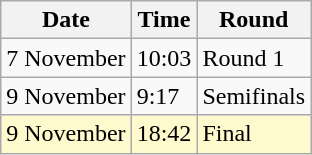<table class="wikitable">
<tr>
<th>Date</th>
<th>Time</th>
<th>Round</th>
</tr>
<tr>
<td>7 November</td>
<td>10:03</td>
<td>Round 1</td>
</tr>
<tr>
<td>9 November</td>
<td>9:17</td>
<td>Semifinals</td>
</tr>
<tr bgcolor="lemonchiffon">
<td>9 November</td>
<td>18:42</td>
<td>Final</td>
</tr>
</table>
